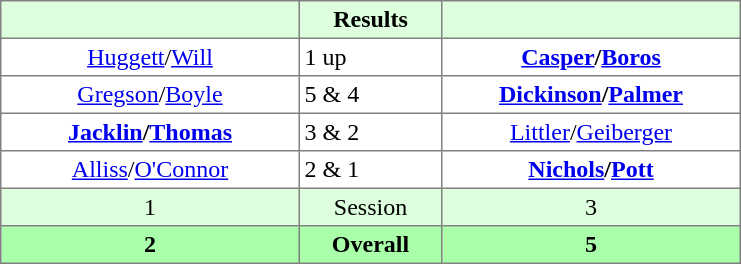<table border="1" cellpadding="3" style="border-collapse:collapse; text-align:center;">
<tr style="background:#dfd;">
<th style="width:12em;"></th>
<th style="width:5.5em;">Results</th>
<th style="width:12em;"></th>
</tr>
<tr>
<td><a href='#'>Huggett</a>/<a href='#'>Will</a></td>
<td align=left> 1 up</td>
<td><strong><a href='#'>Casper</a>/<a href='#'>Boros</a></strong></td>
</tr>
<tr>
<td><a href='#'>Gregson</a>/<a href='#'>Boyle</a></td>
<td align=left> 5 & 4</td>
<td><strong><a href='#'>Dickinson</a>/<a href='#'>Palmer</a></strong></td>
</tr>
<tr>
<td><strong><a href='#'>Jacklin</a>/<a href='#'>Thomas</a></strong></td>
<td align=left> 3 & 2</td>
<td><a href='#'>Littler</a>/<a href='#'>Geiberger</a></td>
</tr>
<tr>
<td><a href='#'>Alliss</a>/<a href='#'>O'Connor</a></td>
<td align=left> 2 & 1</td>
<td><strong><a href='#'>Nichols</a>/<a href='#'>Pott</a></strong></td>
</tr>
<tr style="background:#dfd;">
<td>1</td>
<td>Session</td>
<td>3</td>
</tr>
<tr style="background:#afa;">
<th>2</th>
<th>Overall</th>
<th>5</th>
</tr>
</table>
